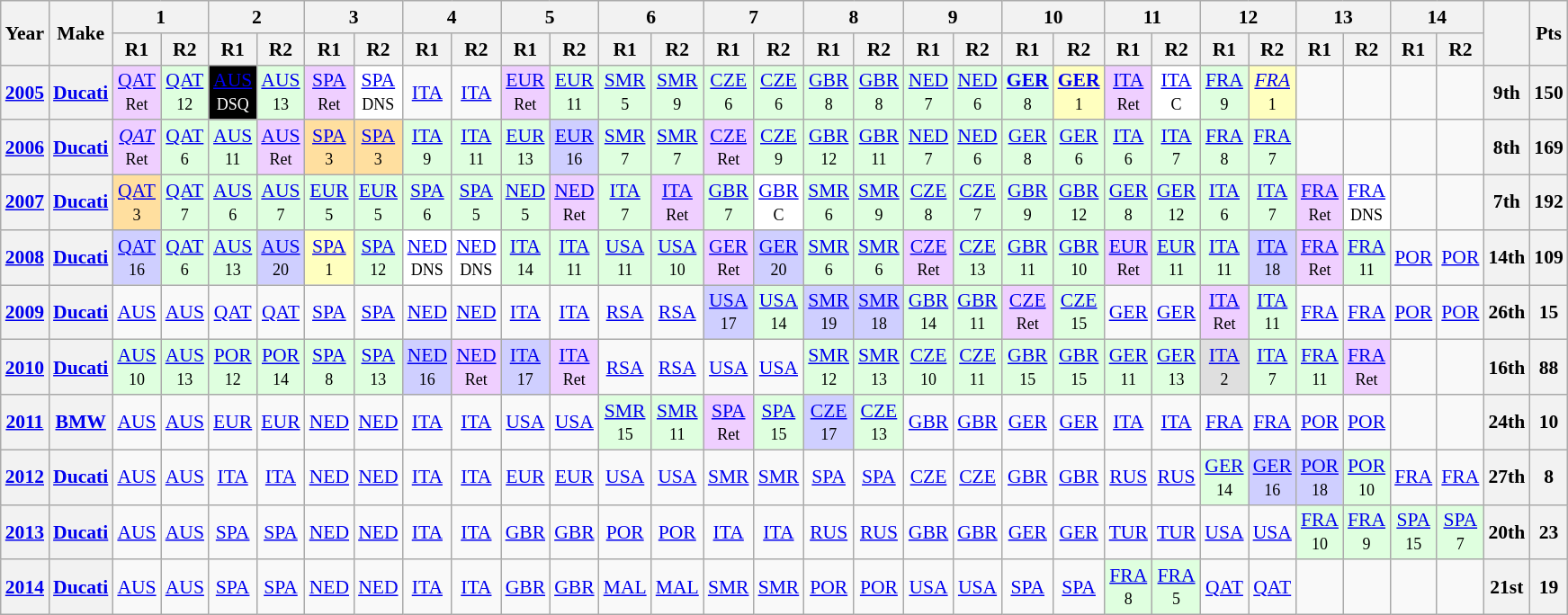<table class="wikitable" style="text-align:center; font-size:90%">
<tr>
<th valign="middle" rowspan=2>Year</th>
<th valign="middle" rowspan=2>Make</th>
<th colspan=2>1</th>
<th colspan=2>2</th>
<th colspan=2>3</th>
<th colspan=2>4</th>
<th colspan=2>5</th>
<th colspan=2>6</th>
<th colspan=2>7</th>
<th colspan=2>8</th>
<th colspan=2>9</th>
<th colspan=2>10</th>
<th colspan=2>11</th>
<th colspan=2>12</th>
<th colspan=2>13</th>
<th colspan=2>14</th>
<th rowspan=2></th>
<th rowspan=2>Pts</th>
</tr>
<tr>
<th>R1</th>
<th>R2</th>
<th>R1</th>
<th>R2</th>
<th>R1</th>
<th>R2</th>
<th>R1</th>
<th>R2</th>
<th>R1</th>
<th>R2</th>
<th>R1</th>
<th>R2</th>
<th>R1</th>
<th>R2</th>
<th>R1</th>
<th>R2</th>
<th>R1</th>
<th>R2</th>
<th>R1</th>
<th>R2</th>
<th>R1</th>
<th>R2</th>
<th>R1</th>
<th>R2</th>
<th>R1</th>
<th>R2</th>
<th>R1</th>
<th>R2</th>
</tr>
<tr>
<th><a href='#'>2005</a></th>
<th><a href='#'>Ducati</a></th>
<td style="background:#EFCFFF;"><a href='#'>QAT</a><br><small>Ret</small></td>
<td style="background:#DFFFDF;"><a href='#'>QAT</a><br><small>12</small></td>
<td style="background:black; color:white;"><a href='#'><span>AUS</span></a><br><small>DSQ</small></td>
<td style="background:#DFFFDF;"><a href='#'>AUS</a><br><small>13</small></td>
<td style="background:#EFCFFF;"><a href='#'>SPA</a><br><small>Ret</small></td>
<td style="background:#FFFFFF;"><a href='#'>SPA</a><br><small>DNS</small></td>
<td><a href='#'>ITA</a><br><small></small></td>
<td><a href='#'>ITA</a><br><small></small></td>
<td style="background:#EFCFFF;"><a href='#'>EUR</a><br><small>Ret</small></td>
<td style="background:#DFFFDF;"><a href='#'>EUR</a><br><small>11</small></td>
<td style="background:#DFFFDF;"><a href='#'>SMR</a><br><small>5</small></td>
<td style="background:#DFFFDF;"><a href='#'>SMR</a><br><small>9</small></td>
<td style="background:#DFFFDF;"><a href='#'>CZE</a><br><small>6</small></td>
<td style="background:#DFFFDF;"><a href='#'>CZE</a><br><small>6</small></td>
<td style="background:#DFFFDF;"><a href='#'>GBR</a><br><small>8</small></td>
<td style="background:#DFFFDF;"><a href='#'>GBR</a><br><small>8</small></td>
<td style="background:#DFFFDF;"><a href='#'>NED</a><br><small>7</small></td>
<td style="background:#DFFFDF;"><a href='#'>NED</a><br><small>6</small></td>
<td style="background:#DFFFDF;"><strong><a href='#'>GER</a></strong><br><small>8</small></td>
<td style="background:#FFFFBF;"><strong><a href='#'>GER</a></strong><br><small>1</small></td>
<td style="background:#EFCFFF;"><a href='#'>ITA</a><br><small>Ret</small></td>
<td style="background:#FFFFFF;"><a href='#'>ITA</a><br><small>C</small></td>
<td style="background:#DFFFDF;"><a href='#'>FRA</a><br><small>9</small></td>
<td style="background:#FFFFBF;"><em><a href='#'>FRA</a></em><br><small>1</small></td>
<td></td>
<td></td>
<td></td>
<td></td>
<th>9th</th>
<th>150</th>
</tr>
<tr>
<th><a href='#'>2006</a></th>
<th><a href='#'>Ducati</a></th>
<td style="background:#EFCFFF;"><em><a href='#'>QAT</a></em><br><small>Ret</small></td>
<td style="background:#DFFFDF;"><a href='#'>QAT</a><br><small>6</small></td>
<td style="background:#DFFFDF;"><a href='#'>AUS</a><br><small>11</small></td>
<td style="background:#EFCFFF;"><a href='#'>AUS</a><br><small>Ret</small></td>
<td style="background:#FFDF9F;"><a href='#'>SPA</a><br><small>3</small></td>
<td style="background:#FFDF9F;"><a href='#'>SPA</a><br><small>3</small></td>
<td style="background:#DFFFDF;"><a href='#'>ITA</a><br><small>9</small></td>
<td style="background:#DFFFDF;"><a href='#'>ITA</a><br><small>11</small></td>
<td style="background:#DFFFDF;"><a href='#'>EUR</a><br><small>13</small></td>
<td style="background:#CFCFFF;"><a href='#'>EUR</a><br><small>16</small></td>
<td style="background:#DFFFDF;"><a href='#'>SMR</a><br><small>7</small></td>
<td style="background:#DFFFDF;"><a href='#'>SMR</a><br><small>7</small></td>
<td style="background:#EFCFFF;"><a href='#'>CZE</a><br><small>Ret</small></td>
<td style="background:#DFFFDF;"><a href='#'>CZE</a><br><small>9</small></td>
<td style="background:#DFFFDF;"><a href='#'>GBR</a><br><small>12</small></td>
<td style="background:#DFFFDF;"><a href='#'>GBR</a><br><small>11</small></td>
<td style="background:#DFFFDF;"><a href='#'>NED</a><br><small>7</small></td>
<td style="background:#DFFFDF;"><a href='#'>NED</a><br><small>6</small></td>
<td style="background:#DFFFDF;"><a href='#'>GER</a><br><small>8</small></td>
<td style="background:#DFFFDF;"><a href='#'>GER</a><br><small>6</small></td>
<td style="background:#DFFFDF;"><a href='#'>ITA</a><br><small>6</small></td>
<td style="background:#DFFFDF;"><a href='#'>ITA</a><br><small>7</small></td>
<td style="background:#DFFFDF;"><a href='#'>FRA</a><br><small>8</small></td>
<td style="background:#DFFFDF;"><a href='#'>FRA</a><br><small>7</small></td>
<td></td>
<td></td>
<td></td>
<td></td>
<th>8th</th>
<th>169</th>
</tr>
<tr>
<th><a href='#'>2007</a></th>
<th><a href='#'>Ducati</a></th>
<td style="background:#FFDF9F;"><a href='#'>QAT</a><br><small>3</small></td>
<td style="background:#DFFFDF;"><a href='#'>QAT</a><br><small>7</small></td>
<td style="background:#DFFFDF;"><a href='#'>AUS</a><br><small>6</small></td>
<td style="background:#DFFFDF;"><a href='#'>AUS</a><br><small>7</small></td>
<td style="background:#DFFFDF;"><a href='#'>EUR</a><br><small>5</small></td>
<td style="background:#DFFFDF;"><a href='#'>EUR</a><br><small>5</small></td>
<td style="background:#DFFFDF;"><a href='#'>SPA</a><br><small>6</small></td>
<td style="background:#DFFFDF;"><a href='#'>SPA</a><br><small>5</small></td>
<td style="background:#DFFFDF;"><a href='#'>NED</a><br><small>5</small></td>
<td style="background:#EFCFFF;"><a href='#'>NED</a><br><small>Ret</small></td>
<td style="background:#DFFFDF;"><a href='#'>ITA</a><br><small>7</small></td>
<td style="background:#EFCFFF;"><a href='#'>ITA</a><br><small>Ret</small></td>
<td style="background:#DFFFDF;"><a href='#'>GBR</a><br><small>7</small></td>
<td style="background:#FFFFFF;"><a href='#'>GBR</a><br><small>C</small></td>
<td style="background:#DFFFDF;"><a href='#'>SMR</a><br><small>6</small></td>
<td style="background:#DFFFDF;"><a href='#'>SMR</a><br><small>9</small></td>
<td style="background:#DFFFDF;"><a href='#'>CZE</a><br><small>8</small></td>
<td style="background:#DFFFDF;"><a href='#'>CZE</a><br><small>7</small></td>
<td style="background:#DFFFDF;"><a href='#'>GBR</a><br><small>9</small></td>
<td style="background:#DFFFDF;"><a href='#'>GBR</a><br><small>12</small></td>
<td style="background:#DFFFDF;"><a href='#'>GER</a><br><small>8</small></td>
<td style="background:#DFFFDF;"><a href='#'>GER</a><br><small>12</small></td>
<td style="background:#DFFFDF;"><a href='#'>ITA</a><br><small>6</small></td>
<td style="background:#DFFFDF;"><a href='#'>ITA</a><br><small>7</small></td>
<td style="background:#EFCFFF;"><a href='#'>FRA</a><br><small>Ret</small></td>
<td style="background:#FFFFFF;"><a href='#'>FRA</a><br><small>DNS</small></td>
<td></td>
<td></td>
<th>7th</th>
<th>192</th>
</tr>
<tr>
<th><a href='#'>2008</a></th>
<th><a href='#'>Ducati</a></th>
<td style="background:#CFCFFF;"><a href='#'>QAT</a><br><small>16</small></td>
<td style="background:#DFFFDF;"><a href='#'>QAT</a><br><small>6</small></td>
<td style="background:#DFFFDF;"><a href='#'>AUS</a><br><small>13</small></td>
<td style="background:#CFCFFF;"><a href='#'>AUS</a><br><small>20</small></td>
<td style="background:#FFFFBF;"><a href='#'>SPA</a><br><small>1</small></td>
<td style="background:#DFFFDF;"><a href='#'>SPA</a><br><small>12</small></td>
<td style="background:#FFFFFF;"><a href='#'>NED</a><br><small>DNS</small></td>
<td style="background:#FFFFFF;"><a href='#'>NED</a><br><small>DNS</small></td>
<td style="background:#DFFFDF;"><a href='#'>ITA</a><br><small>14</small></td>
<td style="background:#DFFFDF;"><a href='#'>ITA</a><br><small>11</small></td>
<td style="background:#DFFFDF;"><a href='#'>USA</a><br><small>11</small></td>
<td style="background:#DFFFDF;"><a href='#'>USA</a><br><small>10</small></td>
<td style="background:#EFCFFF;"><a href='#'>GER</a><br><small>Ret</small></td>
<td style="background:#CFCFFF;"><a href='#'>GER</a><br><small>20</small></td>
<td style="background:#DFFFDF;"><a href='#'>SMR</a><br><small>6</small></td>
<td style="background:#DFFFDF;"><a href='#'>SMR</a><br><small>6</small></td>
<td style="background:#EFCFFF;"><a href='#'>CZE</a><br><small>Ret</small></td>
<td style="background:#DFFFDF;"><a href='#'>CZE</a><br><small>13</small></td>
<td style="background:#DFFFDF;"><a href='#'>GBR</a><br><small>11</small></td>
<td style="background:#DFFFDF;"><a href='#'>GBR</a><br><small>10</small></td>
<td style="background:#EFCFFF;"><a href='#'>EUR</a><br><small>Ret</small></td>
<td style="background:#DFFFDF;"><a href='#'>EUR</a><br><small>11</small></td>
<td style="background:#DFFFDF;"><a href='#'>ITA</a><br><small>11</small></td>
<td style="background:#CFCFFF;"><a href='#'>ITA</a><br><small>18</small></td>
<td style="background:#EFCFFF;"><a href='#'>FRA</a><br><small>Ret</small></td>
<td style="background:#DFFFDF;"><a href='#'>FRA</a><br><small>11</small></td>
<td><a href='#'>POR</a><br><small></small></td>
<td><a href='#'>POR</a><br><small></small></td>
<th>14th</th>
<th>109</th>
</tr>
<tr>
<th><a href='#'>2009</a></th>
<th><a href='#'>Ducati</a></th>
<td><a href='#'>AUS</a><br><small></small></td>
<td><a href='#'>AUS</a><br><small></small></td>
<td><a href='#'>QAT</a><br><small></small></td>
<td><a href='#'>QAT</a><br><small></small></td>
<td><a href='#'>SPA</a><br><small></small></td>
<td><a href='#'>SPA</a><br><small></small></td>
<td><a href='#'>NED</a><br><small></small></td>
<td><a href='#'>NED</a><br><small></small></td>
<td><a href='#'>ITA</a><br><small></small></td>
<td><a href='#'>ITA</a><br><small></small></td>
<td><a href='#'>RSA</a><br><small></small></td>
<td><a href='#'>RSA</a><br><small></small></td>
<td style="background:#CFCFFF;"><a href='#'>USA</a><br><small>17</small></td>
<td style="background:#DFFFDF;"><a href='#'>USA</a><br><small>14</small></td>
<td style="background:#CFCFFF;"><a href='#'>SMR</a><br><small>19</small></td>
<td style="background:#CFCFFF;"><a href='#'>SMR</a><br><small>18</small></td>
<td style="background:#DFFFDF;"><a href='#'>GBR</a><br><small>14</small></td>
<td style="background:#DFFFDF;"><a href='#'>GBR</a><br><small>11</small></td>
<td style="background:#EFCFFF;"><a href='#'>CZE</a><br><small>Ret</small></td>
<td style="background:#DFFFDF;"><a href='#'>CZE</a><br><small>15</small></td>
<td><a href='#'>GER</a><br><small></small></td>
<td><a href='#'>GER</a><br><small></small></td>
<td style="background:#EFCFFF;"><a href='#'>ITA</a><br><small>Ret</small></td>
<td style="background:#DFFFDF;"><a href='#'>ITA</a><br><small>11</small></td>
<td><a href='#'>FRA</a><br><small></small></td>
<td><a href='#'>FRA</a><br><small></small></td>
<td><a href='#'>POR</a><br><small></small></td>
<td><a href='#'>POR</a><br><small></small></td>
<th>26th</th>
<th>15</th>
</tr>
<tr>
<th><a href='#'>2010</a></th>
<th><a href='#'>Ducati</a></th>
<td style="background:#DFFFDF;"><a href='#'>AUS</a><br><small>10</small></td>
<td style="background:#DFFFDF;"><a href='#'>AUS</a><br><small>13</small></td>
<td style="background:#DFFFDF;"><a href='#'>POR</a><br><small>12</small></td>
<td style="background:#DFFFDF;"><a href='#'>POR</a><br><small>14</small></td>
<td style="background:#DFFFDF;"><a href='#'>SPA</a><br><small>8</small></td>
<td style="background:#DFFFDF;"><a href='#'>SPA</a><br><small>13</small></td>
<td style="background:#CFCFFF;"><a href='#'>NED</a><br><small>16</small></td>
<td style="background:#EFCFFF;"><a href='#'>NED</a><br><small>Ret</small></td>
<td style="background:#CFCFFF;"><a href='#'>ITA</a><br><small>17</small></td>
<td style="background:#EFCFFF;"><a href='#'>ITA</a><br><small>Ret</small></td>
<td><a href='#'>RSA</a><br><small></small></td>
<td><a href='#'>RSA</a><br><small></small></td>
<td><a href='#'>USA</a><br><small></small></td>
<td><a href='#'>USA</a><br><small></small></td>
<td style="background:#DFFFDF;"><a href='#'>SMR</a><br><small>12</small></td>
<td style="background:#DFFFDF;"><a href='#'>SMR</a><br><small>13</small></td>
<td style="background:#DFFFDF;"><a href='#'>CZE</a><br><small>10</small></td>
<td style="background:#DFFFDF;"><a href='#'>CZE</a><br><small>11</small></td>
<td style="background:#DFFFDF;"><a href='#'>GBR</a><br><small>15</small></td>
<td style="background:#DFFFDF;"><a href='#'>GBR</a><br><small>15</small></td>
<td style="background:#DFFFDF;"><a href='#'>GER</a><br><small>11</small></td>
<td style="background:#DFFFDF;"><a href='#'>GER</a><br><small>13</small></td>
<td style="background:#DFDFDF;"><a href='#'>ITA</a><br><small>2</small></td>
<td style="background:#DFFFDF;"><a href='#'>ITA</a><br><small>7</small></td>
<td style="background:#DFFFDF;"><a href='#'>FRA</a><br><small>11</small></td>
<td style="background:#EFCFFF;"><a href='#'>FRA</a><br><small>Ret</small></td>
<td></td>
<td></td>
<th>16th</th>
<th>88</th>
</tr>
<tr>
<th><a href='#'>2011</a></th>
<th><a href='#'>BMW</a></th>
<td><a href='#'>AUS</a><br><small></small></td>
<td><a href='#'>AUS</a><br><small></small></td>
<td><a href='#'>EUR</a><br><small></small></td>
<td><a href='#'>EUR</a><br><small></small></td>
<td><a href='#'>NED</a><br><small></small></td>
<td><a href='#'>NED</a><br><small></small></td>
<td><a href='#'>ITA</a><br><small></small></td>
<td><a href='#'>ITA</a><br><small></small></td>
<td><a href='#'>USA</a><br><small></small></td>
<td><a href='#'>USA</a><br><small></small></td>
<td style="background:#DFFFDF;"><a href='#'>SMR</a><br><small>15</small></td>
<td style="background:#DFFFDF;"><a href='#'>SMR</a><br><small>11</small></td>
<td style="background:#EFCFFF;"><a href='#'>SPA</a><br><small>Ret</small></td>
<td style="background:#DFFFDF;"><a href='#'>SPA</a><br><small>15</small></td>
<td style="background:#CFCFFF;"><a href='#'>CZE</a><br><small>17</small></td>
<td style="background:#DFFFDF;"><a href='#'>CZE</a><br><small>13</small></td>
<td><a href='#'>GBR</a><br><small></small></td>
<td><a href='#'>GBR</a><br><small></small></td>
<td><a href='#'>GER</a><br><small></small></td>
<td><a href='#'>GER</a><br><small></small></td>
<td><a href='#'>ITA</a><br><small></small></td>
<td><a href='#'>ITA</a><br><small></small></td>
<td><a href='#'>FRA</a><br><small></small></td>
<td><a href='#'>FRA</a><br><small></small></td>
<td><a href='#'>POR</a><br><small></small></td>
<td><a href='#'>POR</a><br><small></small></td>
<td></td>
<td></td>
<th>24th</th>
<th>10</th>
</tr>
<tr>
<th><a href='#'>2012</a></th>
<th><a href='#'>Ducati</a></th>
<td><a href='#'>AUS</a><br><small></small></td>
<td><a href='#'>AUS</a><br><small></small></td>
<td><a href='#'>ITA</a></td>
<td><a href='#'>ITA</a></td>
<td><a href='#'>NED</a><br><small></small></td>
<td><a href='#'>NED</a><br><small></small></td>
<td><a href='#'>ITA</a><br><small></small></td>
<td><a href='#'>ITA</a><br><small></small></td>
<td><a href='#'>EUR</a><br><small></small></td>
<td><a href='#'>EUR</a><br><small></small></td>
<td><a href='#'>USA</a><br><small></small></td>
<td><a href='#'>USA</a><br><small></small></td>
<td><a href='#'>SMR</a><br><small></small></td>
<td><a href='#'>SMR</a><br><small></small></td>
<td><a href='#'>SPA</a><br><small></small></td>
<td><a href='#'>SPA</a><br><small></small></td>
<td><a href='#'>CZE</a><br><small></small></td>
<td><a href='#'>CZE</a><br><small></small></td>
<td><a href='#'>GBR</a><br><small></small></td>
<td><a href='#'>GBR</a><br><small></small></td>
<td><a href='#'>RUS</a><br><small></small></td>
<td><a href='#'>RUS</a><br><small></small></td>
<td style="background:#DFFFDF;"><a href='#'>GER</a><br><small>14</small></td>
<td style="background:#CFCFFF;"><a href='#'>GER</a><br><small>16</small></td>
<td style="background:#CFCFFF;"><a href='#'>POR</a><br><small>18</small></td>
<td style="background:#DFFFDF;"><a href='#'>POR</a><br><small>10</small></td>
<td><a href='#'>FRA</a><br><small></small></td>
<td><a href='#'>FRA</a><br><small></small></td>
<th>27th</th>
<th>8</th>
</tr>
<tr>
<th><a href='#'>2013</a></th>
<th><a href='#'>Ducati</a></th>
<td><a href='#'>AUS</a><br><small></small></td>
<td><a href='#'>AUS</a><br><small></small></td>
<td><a href='#'>SPA</a><br><small></small></td>
<td><a href='#'>SPA</a><br><small></small></td>
<td><a href='#'>NED</a><br><small></small></td>
<td><a href='#'>NED</a><br><small></small></td>
<td><a href='#'>ITA</a><br><small></small></td>
<td><a href='#'>ITA</a><br><small></small></td>
<td><a href='#'>GBR</a><br><small></small></td>
<td><a href='#'>GBR</a><br><small></small></td>
<td><a href='#'>POR</a><br><small></small></td>
<td><a href='#'>POR</a><br><small></small></td>
<td><a href='#'>ITA</a><br><small></small></td>
<td><a href='#'>ITA</a><br><small></small></td>
<td><a href='#'>RUS</a><br><small></small></td>
<td><a href='#'>RUS</a><br><small></small></td>
<td><a href='#'>GBR</a><br><small></small></td>
<td><a href='#'>GBR</a><br><small></small></td>
<td><a href='#'>GER</a><br><small></small></td>
<td><a href='#'>GER</a><br><small></small></td>
<td><a href='#'>TUR</a><br><small></small></td>
<td><a href='#'>TUR</a><br><small></small></td>
<td><a href='#'>USA</a><br><small></small></td>
<td><a href='#'>USA</a><br><small></small></td>
<td style="background:#DFFFDF;"><a href='#'>FRA</a><br><small>10</small></td>
<td style="background:#DFFFDF;"><a href='#'>FRA</a><br><small>9</small></td>
<td style="background:#DFFFDF;"><a href='#'>SPA</a><br><small>15</small></td>
<td style="background:#DFFFDF;"><a href='#'>SPA</a><br><small>7</small></td>
<th>20th</th>
<th>23</th>
</tr>
<tr>
<th><a href='#'>2014</a></th>
<th><a href='#'>Ducati</a></th>
<td><a href='#'>AUS</a><br><small></small></td>
<td><a href='#'>AUS</a><br><small></small></td>
<td><a href='#'>SPA</a><br><small></small></td>
<td><a href='#'>SPA</a><br><small></small></td>
<td><a href='#'>NED</a><br><small></small></td>
<td><a href='#'>NED</a><br><small></small></td>
<td><a href='#'>ITA</a><br><small></small></td>
<td><a href='#'>ITA</a><br><small></small></td>
<td><a href='#'>GBR</a><br><small></small></td>
<td><a href='#'>GBR</a><br><small></small></td>
<td><a href='#'>MAL</a><br><small></small></td>
<td><a href='#'>MAL</a><br><small></small></td>
<td><a href='#'>SMR</a><br><small></small></td>
<td><a href='#'>SMR</a><br><small></small></td>
<td><a href='#'>POR</a><br><small></small></td>
<td><a href='#'>POR</a><br><small></small></td>
<td><a href='#'>USA</a><br><small></small></td>
<td><a href='#'>USA</a><br><small></small></td>
<td><a href='#'>SPA</a><br><small></small></td>
<td><a href='#'>SPA</a><br><small></small></td>
<td style="background:#DFFFDF;"><a href='#'>FRA</a><br><small>8</small></td>
<td style="background:#DFFFDF;"><a href='#'>FRA</a><br><small>5</small></td>
<td><a href='#'>QAT</a><br><small></small></td>
<td><a href='#'>QAT</a><br><small></small></td>
<td></td>
<td></td>
<td></td>
<td></td>
<th>21st</th>
<th>19</th>
</tr>
</table>
